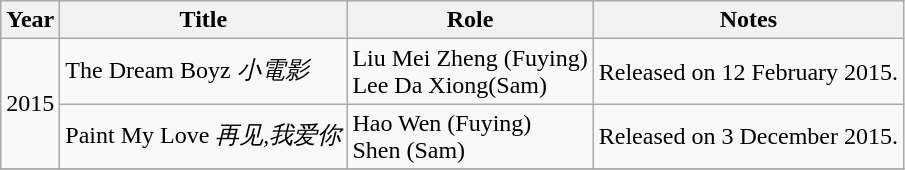<table class="wikitable sortable">
<tr>
<th>Year</th>
<th>Title</th>
<th>Role</th>
<th class="unsortable">Notes</th>
</tr>
<tr>
<td rowspan="2">2015</td>
<td>The Dream Boyz <em>小電影</em> </td>
<td>Liu Mei Zheng (Fuying)<br>Lee Da Xiong(Sam)</td>
<td>Released on 12 February 2015.</td>
</tr>
<tr>
<td>Paint My Love <em>再见,我爱你</em></td>
<td>Hao Wen (Fuying)<br>Shen (Sam)</td>
<td>Released on 3 December 2015.</td>
</tr>
<tr>
</tr>
</table>
